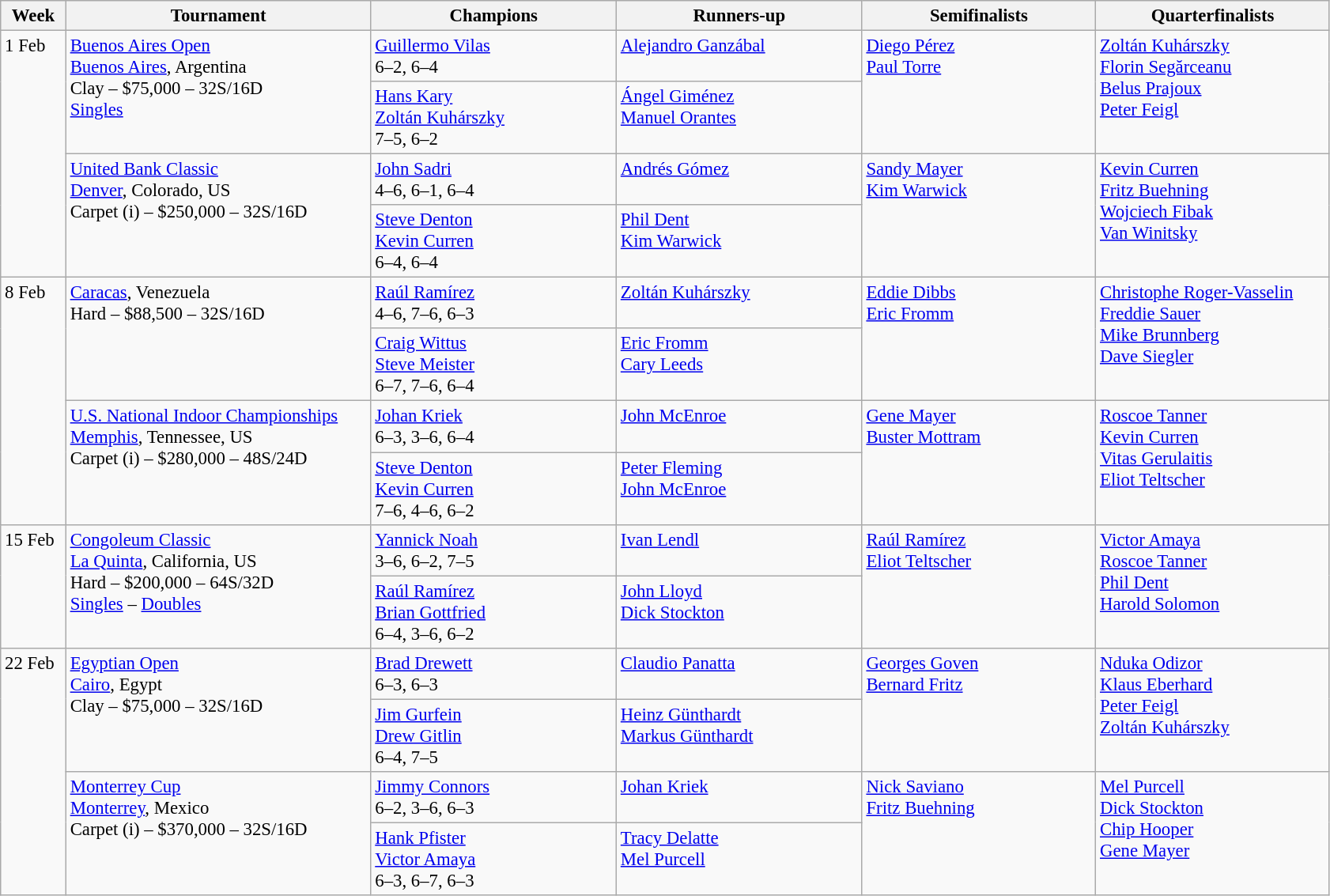<table class=wikitable style=font-size:95%>
<tr>
<th style="width:48px;">Week</th>
<th style="width:250px;">Tournament</th>
<th style="width:200px;">Champions</th>
<th style="width:200px;">Runners-up</th>
<th style="width:190px;">Semifinalists</th>
<th style="width:190px;">Quarterfinalists</th>
</tr>
<tr valign=top>
<td rowspan=4>1 Feb</td>
<td rowspan=2><a href='#'>Buenos Aires Open</a> <br> <a href='#'>Buenos Aires</a>, Argentina <br> Clay – $75,000 – 32S/16D <br> <a href='#'>Singles</a></td>
<td> <a href='#'>Guillermo Vilas</a> <br> 6–2, 6–4</td>
<td> <a href='#'>Alejandro Ganzábal</a></td>
<td rowspan=2> <a href='#'>Diego Pérez</a> <br>  <a href='#'>Paul Torre</a></td>
<td rowspan=2> <a href='#'>Zoltán Kuhárszky</a> <br>  <a href='#'>Florin Segărceanu</a> <br>  <a href='#'>Belus Prajoux</a> <br>  <a href='#'>Peter Feigl</a></td>
</tr>
<tr valign=top>
<td> <a href='#'>Hans Kary</a> <br>  <a href='#'>Zoltán Kuhárszky</a> <br> 7–5, 6–2</td>
<td> <a href='#'>Ángel Giménez</a> <br>  <a href='#'>Manuel Orantes</a></td>
</tr>
<tr valign=top>
<td rowspan="2"><a href='#'>United Bank Classic</a> <br> <a href='#'>Denver</a>, Colorado, US <br> Carpet (i) – $250,000 – 32S/16D</td>
<td> <a href='#'>John Sadri</a> <br> 4–6, 6–1, 6–4</td>
<td> <a href='#'>Andrés Gómez</a></td>
<td rowspan=2> <a href='#'>Sandy Mayer</a> <br>  <a href='#'>Kim Warwick</a></td>
<td rowspan=2> <a href='#'>Kevin Curren</a> <br>  <a href='#'>Fritz Buehning</a> <br>  <a href='#'>Wojciech Fibak</a> <br>  <a href='#'>Van Winitsky</a></td>
</tr>
<tr valign=top>
<td> <a href='#'>Steve Denton</a> <br>  <a href='#'>Kevin Curren</a> <br> 6–4, 6–4</td>
<td> <a href='#'>Phil Dent</a> <br>  <a href='#'>Kim Warwick</a></td>
</tr>
<tr valign=top>
<td rowspan=4>8 Feb</td>
<td rowspan=2><a href='#'>Caracas</a>, Venezuela <br> Hard – $88,500 – 32S/16D</td>
<td> <a href='#'>Raúl Ramírez</a> <br> 4–6, 7–6, 6–3</td>
<td> <a href='#'>Zoltán Kuhárszky</a></td>
<td rowspan=2> <a href='#'>Eddie Dibbs</a> <br>  <a href='#'>Eric Fromm</a></td>
<td rowspan=2> <a href='#'>Christophe Roger-Vasselin</a> <br>  <a href='#'>Freddie Sauer</a> <br>  <a href='#'>Mike Brunnberg</a> <br>  <a href='#'>Dave Siegler</a></td>
</tr>
<tr valign=top>
<td> <a href='#'>Craig Wittus</a> <br>  <a href='#'>Steve Meister</a> <br> 6–7, 7–6, 6–4</td>
<td> <a href='#'>Eric Fromm</a> <br>  <a href='#'>Cary Leeds</a></td>
</tr>
<tr valign=top>
<td rowspan="2"><a href='#'>U.S. National Indoor Championships</a> <br> <a href='#'>Memphis</a>, Tennessee, US <br> Carpet (i) – $280,000 – 48S/24D</td>
<td> <a href='#'>Johan Kriek</a> <br> 6–3, 3–6, 6–4</td>
<td> <a href='#'>John McEnroe</a></td>
<td rowspan=2> <a href='#'>Gene Mayer</a> <br>  <a href='#'>Buster Mottram</a></td>
<td rowspan=2> <a href='#'>Roscoe Tanner</a> <br>  <a href='#'>Kevin Curren</a> <br>  <a href='#'>Vitas Gerulaitis</a> <br>  <a href='#'>Eliot Teltscher</a></td>
</tr>
<tr valign=top>
<td> <a href='#'>Steve Denton</a> <br>  <a href='#'>Kevin Curren</a> <br> 7–6, 4–6, 6–2</td>
<td> <a href='#'>Peter Fleming</a> <br>  <a href='#'>John McEnroe</a></td>
</tr>
<tr valign=top>
<td rowspan=2>15 Feb</td>
<td rowspan="2"><a href='#'>Congoleum Classic</a> <br> <a href='#'>La Quinta</a>, California, US <br> Hard – $200,000 – 64S/32D <br> <a href='#'>Singles</a> – <a href='#'>Doubles</a></td>
<td> <a href='#'>Yannick Noah</a> <br> 3–6, 6–2, 7–5 </td>
<td> <a href='#'>Ivan Lendl</a></td>
<td rowspan=2> <a href='#'>Raúl Ramírez</a> <br>  <a href='#'>Eliot Teltscher</a></td>
<td rowspan=2> <a href='#'>Victor Amaya</a> <br>  <a href='#'>Roscoe Tanner</a> <br>  <a href='#'>Phil Dent</a> <br>  <a href='#'>Harold Solomon</a></td>
</tr>
<tr valign=top>
<td> <a href='#'>Raúl Ramírez</a> <br>  <a href='#'>Brian Gottfried</a> <br> 6–4, 3–6, 6–2</td>
<td> <a href='#'>John Lloyd</a> <br>  <a href='#'>Dick Stockton</a></td>
</tr>
<tr valign=top>
<td rowspan=4>22 Feb</td>
<td rowspan=2><a href='#'>Egyptian Open</a> <br> <a href='#'>Cairo</a>, Egypt <br> Clay – $75,000 – 32S/16D</td>
<td> <a href='#'>Brad Drewett</a> <br> 6–3, 6–3</td>
<td> <a href='#'>Claudio Panatta</a></td>
<td rowspan=2> <a href='#'>Georges Goven</a> <br>  <a href='#'>Bernard Fritz</a></td>
<td rowspan=2> <a href='#'>Nduka Odizor</a> <br>  <a href='#'>Klaus Eberhard</a> <br>  <a href='#'>Peter Feigl</a> <br>  <a href='#'>Zoltán Kuhárszky</a></td>
</tr>
<tr valign=top>
<td> <a href='#'>Jim Gurfein</a> <br>  <a href='#'>Drew Gitlin</a> <br> 6–4, 7–5</td>
<td> <a href='#'>Heinz Günthardt</a> <br>  <a href='#'>Markus Günthardt</a></td>
</tr>
<tr valign=top>
<td rowspan="2"><a href='#'>Monterrey Cup</a><br> <a href='#'>Monterrey</a>, Mexico <br> Carpet (i) – $370,000 – 32S/16D</td>
<td> <a href='#'>Jimmy Connors</a> <br> 6–2, 3–6, 6–3</td>
<td> <a href='#'>Johan Kriek</a></td>
<td rowspan=2> <a href='#'>Nick Saviano</a> <br>  <a href='#'>Fritz Buehning</a></td>
<td rowspan=2> <a href='#'>Mel Purcell</a> <br>  <a href='#'>Dick Stockton</a> <br>  <a href='#'>Chip Hooper</a> <br>  <a href='#'>Gene Mayer</a></td>
</tr>
<tr valign=top>
<td> <a href='#'>Hank Pfister</a> <br>  <a href='#'>Victor Amaya</a> <br> 6–3, 6–7, 6–3</td>
<td> <a href='#'>Tracy Delatte</a> <br>  <a href='#'>Mel Purcell</a></td>
</tr>
</table>
